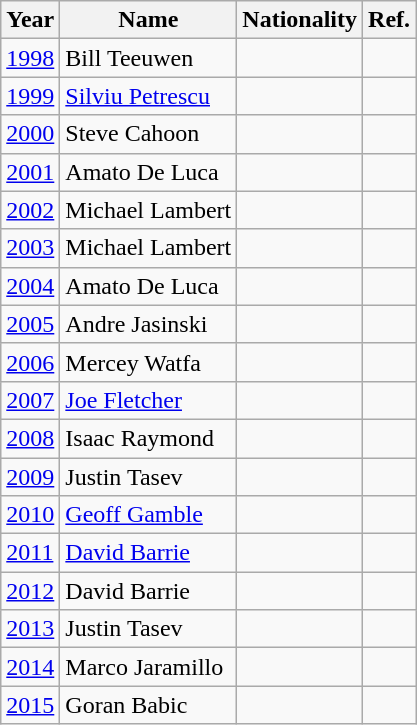<table class="wikitable sortable">
<tr>
<th>Year</th>
<th>Name</th>
<th>Nationality</th>
<th>Ref.</th>
</tr>
<tr>
<td><a href='#'>1998</a></td>
<td>Bill Teeuwen</td>
<td></td>
<td></td>
</tr>
<tr>
<td><a href='#'>1999</a></td>
<td><a href='#'>Silviu Petrescu</a></td>
<td></td>
<td></td>
</tr>
<tr>
<td><a href='#'>2000</a></td>
<td>Steve Cahoon</td>
<td></td>
<td></td>
</tr>
<tr>
<td><a href='#'>2001</a></td>
<td>Amato De Luca</td>
<td></td>
<td></td>
</tr>
<tr>
<td><a href='#'>2002</a></td>
<td>Michael Lambert</td>
<td></td>
<td></td>
</tr>
<tr>
<td><a href='#'>2003</a></td>
<td>Michael Lambert</td>
<td></td>
<td></td>
</tr>
<tr>
<td><a href='#'>2004</a></td>
<td>Amato De Luca</td>
<td></td>
<td></td>
</tr>
<tr>
<td><a href='#'>2005</a></td>
<td>Andre Jasinski</td>
<td></td>
<td></td>
</tr>
<tr>
<td><a href='#'>2006</a></td>
<td>Mercey Watfa</td>
<td></td>
<td></td>
</tr>
<tr>
<td><a href='#'>2007</a></td>
<td><a href='#'>Joe Fletcher</a></td>
<td></td>
<td></td>
</tr>
<tr>
<td><a href='#'>2008</a></td>
<td>Isaac Raymond</td>
<td></td>
<td></td>
</tr>
<tr>
<td><a href='#'>2009</a></td>
<td>Justin Tasev</td>
<td></td>
<td></td>
</tr>
<tr>
<td><a href='#'>2010</a></td>
<td><a href='#'>Geoff Gamble</a></td>
<td></td>
<td></td>
</tr>
<tr>
<td><a href='#'>2011</a></td>
<td><a href='#'>David Barrie</a></td>
<td></td>
<td></td>
</tr>
<tr>
<td><a href='#'>2012</a></td>
<td>David Barrie</td>
<td></td>
<td></td>
</tr>
<tr>
<td><a href='#'>2013</a></td>
<td>Justin Tasev</td>
<td></td>
<td></td>
</tr>
<tr>
<td><a href='#'>2014</a></td>
<td>Marco Jaramillo</td>
<td></td>
<td></td>
</tr>
<tr>
<td><a href='#'>2015</a></td>
<td>Goran Babic</td>
<td></td>
<td></td>
</tr>
</table>
